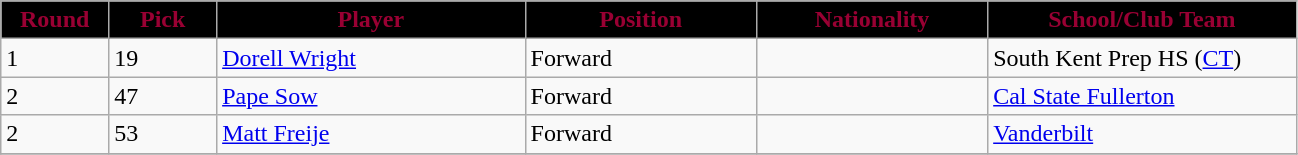<table class="wikitable sortable sortable">
<tr>
<th style="background:#000000;color:#903;" width="7%">Round</th>
<th style="background:#000000;color:#903;" width="7%">Pick</th>
<th style="background:#000000;color:#903;" width="20%">Player</th>
<th style="background:#000000;color:#903;" width="15%">Position</th>
<th style="background:#000000;color:#903;" width="15%">Nationality</th>
<th style="background:#000000;color:#903;" width="20%">School/Club Team</th>
</tr>
<tr>
<td>1</td>
<td>19</td>
<td><a href='#'>Dorell Wright</a></td>
<td>Forward</td>
<td></td>
<td>South Kent Prep HS (<a href='#'>CT</a>)</td>
</tr>
<tr>
<td>2</td>
<td>47</td>
<td><a href='#'>Pape Sow</a></td>
<td>Forward</td>
<td></td>
<td><a href='#'>Cal State Fullerton</a></td>
</tr>
<tr>
<td>2</td>
<td>53</td>
<td><a href='#'>Matt Freije</a></td>
<td>Forward</td>
<td></td>
<td><a href='#'>Vanderbilt</a></td>
</tr>
<tr>
</tr>
</table>
